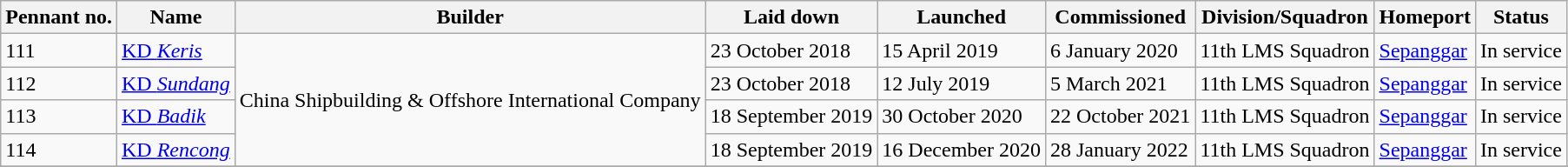<table class=wikitable collapsible>
<tr>
<th>Pennant no.</th>
<th>Name</th>
<th>Builder</th>
<th>Laid down</th>
<th>Launched</th>
<th>Commissioned</th>
<th>Division/Squadron</th>
<th>Homeport</th>
<th>Status</th>
</tr>
<tr>
<td>111</td>
<td><a href='#'>KD <em>Keris</em></a></td>
<td rowspan=4 align=center>China Shipbuilding & Offshore International Company</td>
<td>23 October 2018</td>
<td>15 April 2019</td>
<td>6 January 2020</td>
<td>11th LMS Squadron</td>
<td><a href='#'>Sepanggar</a></td>
<td>In service</td>
</tr>
<tr>
<td>112</td>
<td><a href='#'>KD <em>Sundang</em></a></td>
<td>23 October 2018</td>
<td>12 July 2019</td>
<td>5 March 2021</td>
<td>11th LMS Squadron</td>
<td><a href='#'>Sepanggar</a></td>
<td>In service</td>
</tr>
<tr>
<td>113</td>
<td><a href='#'>KD <em>Badik</em></a></td>
<td>18 September 2019</td>
<td>30 October 2020</td>
<td>22 October 2021</td>
<td>11th LMS Squadron</td>
<td><a href='#'>Sepanggar</a></td>
<td>In service</td>
</tr>
<tr>
<td>114</td>
<td><a href='#'>KD <em>Rencong</em></a></td>
<td>18 September 2019</td>
<td>16 December 2020</td>
<td>28 January 2022</td>
<td>11th LMS Squadron</td>
<td><a href='#'>Sepanggar</a></td>
<td>In service</td>
</tr>
<tr>
</tr>
</table>
